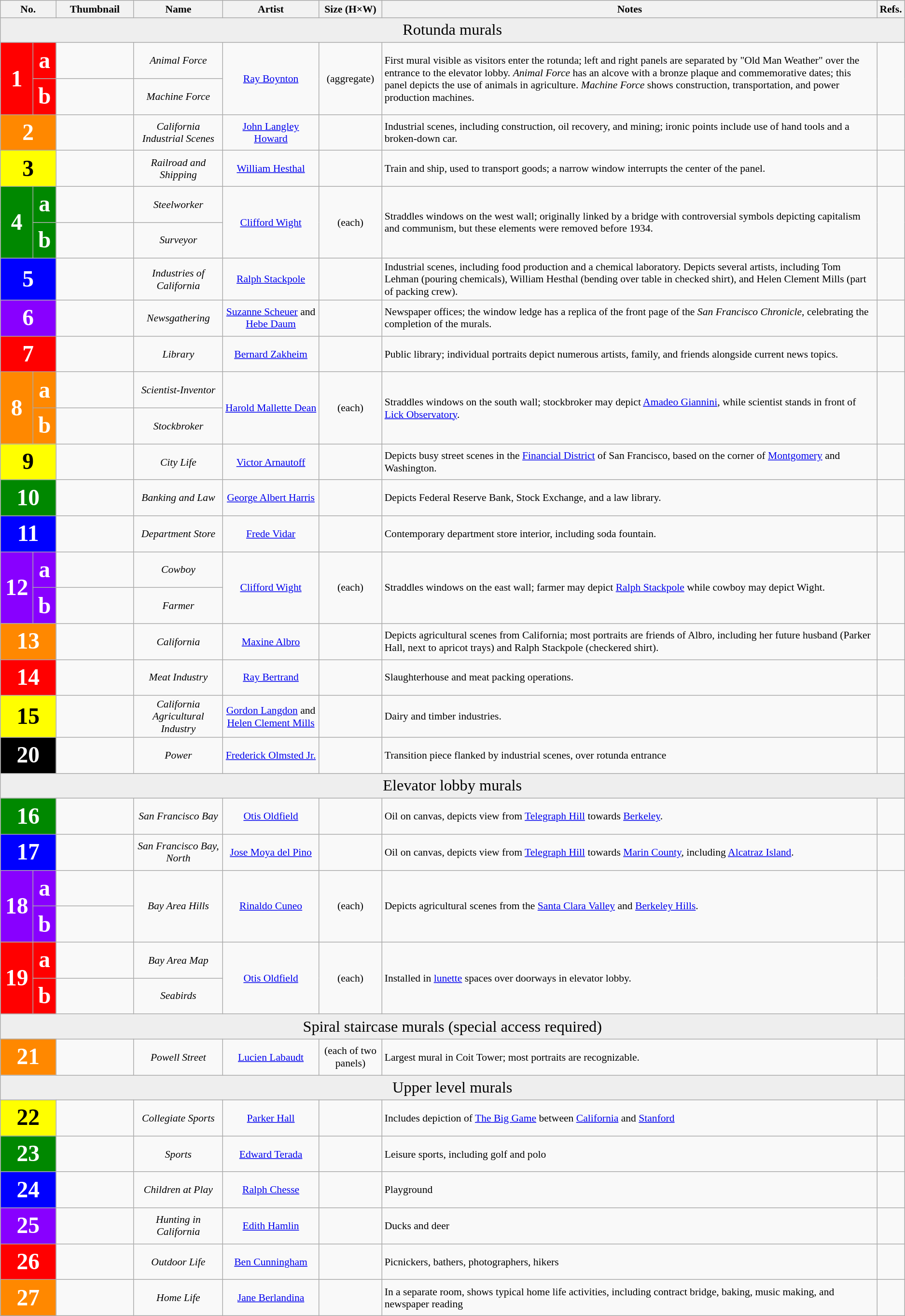<table class="wikitable sortable" style="font-size:90%;text-align:center;">
<tr>
<th colspan=2>No.</th>
<th class="unsortable" style="width:7em;">Thumbnail</th>
<th>Name</th>
<th>Artist</th>
<th>Size (H×W)</th>
<th class="unsortable;">Notes</th>
<th class="unsortable;">Refs.</th>
</tr>
<tr>
<td colspan=8 style="font-size:150%;background:#eee;" data-sort-value="zzz">Rotunda murals</td>
</tr>
<tr>
<th rowspan=2 style="background:#f00;color:#fff;font-size:220%;">1</th>
<th style="background:#f00;color:#fff;font-size:220%;">a</th>
<td></td>
<td><em>Animal Force</em></td>
<td rowspan=2 data-sort-value="Boynton"><a href='#'>Ray Boynton</a></td>
<td rowspan=2> (aggregate)</td>
<td rowspan=2 style="text-align:left;">First mural visible as visitors enter the rotunda; left and right panels are separated by "Old Man Weather" over the entrance to the elevator lobby. <em>Animal Force</em> has an alcove with a bronze plaque and commemorative dates; this panel depicts the use of animals in agriculture. <em>Machine Force</em> shows construction, transportation, and power production machines.</td>
<td rowspan=2> </td>
</tr>
<tr>
<th style="background:#f00;color:#fff;font-size:220%;">b</th>
<td></td>
<td><em>Machine Force</em></td>
</tr>
<tr>
<th colspan=2 style="background:#f80;color:#fff;font-size:220%;">2</th>
<td></td>
<td><em>California Industrial Scenes</em></td>
<td data-sort-value="Howard"><a href='#'>John Langley Howard</a></td>
<td></td>
<td style="text-align:left;">Industrial scenes, including construction, oil recovery, and mining; ironic points include use of hand tools and a broken-down car.</td>
<td> </td>
</tr>
<tr>
<th colspan=2 style="background:#ff0;color:#000;font-size:220%;">3</th>
<td></td>
<td><em>Railroad and Shipping</em></td>
<td data-sort-value="Hesthal"><a href='#'>William Hesthal</a></td>
<td></td>
<td style="text-align:left;">Train and ship, used to transport goods; a narrow window interrupts the center of the panel.</td>
<td> </td>
</tr>
<tr>
<th rowspan=2 style="background:#080;color:#fff;font-size:220%;">4</th>
<th style="background:#080;color:#fff;font-size:220%;">a</th>
<td></td>
<td><em>Steelworker</em></td>
<td rowspan=2 data-sort-value="Wight"><a href='#'>Clifford Wight</a></td>
<td rowspan=2> (each)</td>
<td rowspan=2 style="text-align:left;">Straddles windows on the west wall; originally linked by a bridge with controversial symbols depicting capitalism and communism, but these elements were removed before 1934.</td>
<td rowspan=2> </td>
</tr>
<tr>
<th style="background:#080;color:#fff;font-size:220%;">b</th>
<td></td>
<td><em>Surveyor</em></td>
</tr>
<tr>
<th colspan=2 style="background:#00f;color:#fff;font-size:220%;">5</th>
<td></td>
<td><em>Industries of California</em></td>
<td data-sort-value="Stackpole"><a href='#'>Ralph Stackpole</a></td>
<td></td>
<td style="text-align:left;">Industrial scenes, including food production and a chemical laboratory. Depicts several artists, including Tom Lehman (pouring chemicals), William Hesthal (bending over table in checked shirt), and Helen Clement Mills (part of packing crew).</td>
<td> </td>
</tr>
<tr>
<th colspan=2 style="background:#80f;color:#fff;font-size:220%;">6</th>
<td></td>
<td><em>Newsgathering</em></td>
<td data-sort-value="Scheuer"><a href='#'>Suzanne Scheuer</a> and <a href='#'>Hebe Daum</a></td>
<td></td>
<td style="text-align:left;">Newspaper offices; the window ledge has a replica of the front page of the <em>San Francisco Chronicle</em>, celebrating the completion of the murals.</td>
<td> </td>
</tr>
<tr>
<th colspan=2 style="background:#f00;color:#fff;font-size:220%;">7</th>
<td></td>
<td><em>Library</em></td>
<td data-sort-value="Zakheim"><a href='#'>Bernard Zakheim</a></td>
<td></td>
<td style="text-align:left;">Public library; individual portraits depict numerous artists, family, and friends alongside current news topics.</td>
<td> </td>
</tr>
<tr>
<th rowspan=2 style="background:#f80;color:#fff;font-size:220%;">8</th>
<th style="background:#f80;color:#fff;font-size:220%;">a</th>
<td></td>
<td><em>Scientist-Inventor</em></td>
<td rowspan=2 data-sort-value="Dean"><a href='#'>Harold Mallette Dean</a></td>
<td rowspan=2> (each)</td>
<td rowspan=2 style="text-align:left;">Straddles windows on the south wall; stockbroker may depict <a href='#'>Amadeo Giannini</a>, while scientist stands in front of <a href='#'>Lick Observatory</a>.</td>
<td rowspan=2> </td>
</tr>
<tr>
<th style="background:#f80;color:#fff;font-size:220%;">b</th>
<td></td>
<td><em>Stockbroker</em></td>
</tr>
<tr>
<th colspan=2 style="background:#ff0;color:#000;font-size:220%;">9</th>
<td></td>
<td><em>City Life</em></td>
<td data-sort-value="Arnautoff"><a href='#'>Victor Arnautoff</a></td>
<td></td>
<td style="text-align:left;">Depicts busy street scenes in the <a href='#'>Financial District</a> of San Francisco, based on the corner of <a href='#'>Montgomery</a> and Washington.</td>
<td> </td>
</tr>
<tr>
<th colspan=2 style="background:#080;color:#fff;font-size:220%;">10</th>
<td></td>
<td><em>Banking and Law</em></td>
<td data-sort-value="Harris"><a href='#'>George Albert Harris</a></td>
<td></td>
<td style="text-align:left;">Depicts Federal Reserve Bank, Stock Exchange, and a law library.</td>
<td> </td>
</tr>
<tr>
<th colspan=2 style="background:#00f;color:#fff;font-size:220%;">11</th>
<td></td>
<td><em>Department Store</em></td>
<td data-sort-value="Vidar"><a href='#'>Frede Vidar</a></td>
<td></td>
<td style="text-align:left;">Contemporary department store interior, including soda fountain.</td>
<td> </td>
</tr>
<tr>
<th rowspan=2 style="background:#80f;color:#fff;font-size:220%;">12</th>
<th style="background:#80f;color:#fff;font-size:220%;">a</th>
<td></td>
<td><em>Cowboy</em></td>
<td rowspan=2 data-sort-value="Wight"><a href='#'>Clifford Wight</a></td>
<td rowspan=2> (each)</td>
<td rowspan=2 style="text-align:left;">Straddles windows on the east wall; farmer may depict <a href='#'>Ralph Stackpole</a> while cowboy may depict Wight.</td>
<td rowspan=2> </td>
</tr>
<tr>
<th style="background:#80f;color:#fff;font-size:220%;">b</th>
<td></td>
<td><em>Farmer</em></td>
</tr>
<tr>
<th colspan=2 style="background:#f80;color:#fff;font-size:220%;">13</th>
<td></td>
<td><em>California</em></td>
<td data-sort-value="Albro"><a href='#'>Maxine Albro</a></td>
<td></td>
<td style="text-align:left;">Depicts agricultural scenes from California; most portraits are friends of Albro, including her future husband (Parker Hall, next to apricot trays) and Ralph Stackpole (checkered shirt).</td>
<td> </td>
</tr>
<tr>
<th colspan=2 style="background:#f00;color:#fff;font-size:220%;">14</th>
<td></td>
<td><em>Meat Industry</em></td>
<td data-sort-value="Bertrand"><a href='#'>Ray Bertrand</a></td>
<td></td>
<td style="text-align:left;">Slaughterhouse and meat packing operations.</td>
<td> </td>
</tr>
<tr>
<th colspan=2 style="background:#ff0;color:#000;font-size:220%;">15</th>
<td></td>
<td><em>California Agricultural Industry</em></td>
<td data-sort-value="Langdon"><a href='#'>Gordon Langdon</a> and <a href='#'>Helen Clement Mills</a></td>
<td></td>
<td style="text-align:left;">Dairy and timber industries.</td>
<td> </td>
</tr>
<tr>
<th colspan=2 style="background:#000;color:#fff;font-size:220%;">20</th>
<td></td>
<td><em>Power</em></td>
<td data-sort-value="Olmsted"><a href='#'>Frederick Olmsted Jr.</a></td>
<td></td>
<td style="text-align:left;">Transition piece flanked by industrial scenes, over rotunda entrance</td>
<td> </td>
</tr>
<tr>
<td colspan=8 style="font-size:150%;background:#eee;" data-sort-value="zzz">Elevator lobby murals</td>
</tr>
<tr>
<th colspan=2 style="background:#080;color:#fff;font-size:220%;">16</th>
<td></td>
<td><em>San Francisco Bay</em></td>
<td data-sort-value="Oldfield"><a href='#'>Otis Oldfield</a></td>
<td></td>
<td style="text-align:left;">Oil on canvas, depicts view from <a href='#'>Telegraph Hill</a> towards <a href='#'>Berkeley</a>.</td>
<td> </td>
</tr>
<tr>
<th colspan=2 style="background:#00f;color:#fff;font-size:220%;">17</th>
<td></td>
<td><em>San Francisco Bay, North</em></td>
<td data-sort-value="Moya"><a href='#'>Jose Moya del Pino</a></td>
<td></td>
<td style="text-align:left;">Oil on canvas, depicts view from <a href='#'>Telegraph Hill</a> towards <a href='#'>Marin County</a>, including <a href='#'>Alcatraz Island</a>.</td>
<td> </td>
</tr>
<tr>
<th rowspan=2 style="background:#80f;color:#fff;font-size:220%;">18</th>
<th style="background:#80f;color:#fff;font-size:220%;">a</th>
<td></td>
<td rowspan=2><em>Bay Area Hills</em></td>
<td rowspan=2 data-sort-value="Cuneo"><a href='#'>Rinaldo Cuneo</a></td>
<td rowspan=2> (each)</td>
<td rowspan=2 style="text-align:left;">Depicts agricultural scenes from the <a href='#'>Santa Clara Valley</a> and <a href='#'>Berkeley Hills</a>.</td>
<td rowspan=2> </td>
</tr>
<tr>
<th style="background:#80f;color:#fff;font-size:220%;">b</th>
<td></td>
</tr>
<tr>
<th rowspan=2 style="background:#f00;color:#fff;font-size:220%;">19</th>
<th style="background:#f00;color:#fff;font-size:220%;">a</th>
<td></td>
<td><em>Bay Area Map</em></td>
<td rowspan=2 data-sort-value="Oldfield"><a href='#'>Otis Oldfield</a></td>
<td rowspan=2> (each)</td>
<td rowspan=2 style="text-align:left;">Installed in <a href='#'>lunette</a> spaces over doorways in elevator lobby.</td>
<td rowspan=2> </td>
</tr>
<tr>
<th style="background:#f00;color:#fff;font-size:220%;">b</th>
<td></td>
<td><em>Seabirds</em></td>
</tr>
<tr>
<td colspan=8 style="font-size:150%;background:#eee;" data-sort-value="zzz">Spiral staircase murals (special access required)</td>
</tr>
<tr>
<th colspan=2 style="background:#f80;color:#fff;font-size:220%;">21</th>
<td></td>
<td><em>Powell Street</em></td>
<td data-sort-value="Labaudt"><a href='#'>Lucien Labaudt</a></td>
<td> (each of two panels)</td>
<td style="text-align:left;">Largest mural in Coit Tower; most portraits are recognizable.</td>
<td> </td>
</tr>
<tr>
<td colspan=8 style="font-size:150%;background:#eee;" data-sort-value="zzz">Upper level murals</td>
</tr>
<tr>
<th colspan=2 style="background:#ff0;color:#000;font-size:220%;">22</th>
<td></td>
<td><em>Collegiate Sports</em></td>
<td data-sort-value="Hall"><a href='#'>Parker Hall</a></td>
<td></td>
<td style="text-align:left;">Includes depiction of <a href='#'>The Big Game</a> between <a href='#'>California</a> and <a href='#'>Stanford</a></td>
<td> </td>
</tr>
<tr>
<th colspan=2 style="background:#080;color:#fff;font-size:220%;">23</th>
<td></td>
<td><em>Sports</em></td>
<td data-sort-value="Terada"><a href='#'>Edward Terada</a></td>
<td></td>
<td style="text-align:left;">Leisure sports, including golf and polo</td>
<td> </td>
</tr>
<tr>
<th colspan=2 style="background:#00f;color:#fff;font-size:220%;">24</th>
<td></td>
<td><em>Children at Play</em></td>
<td data-sort-value="Chesse"><a href='#'>Ralph Chesse</a></td>
<td></td>
<td style="text-align:left;">Playground</td>
<td> </td>
</tr>
<tr>
<th colspan=2 style="background:#80f;color:#fff;font-size:220%;">25</th>
<td></td>
<td><em>Hunting in California</em></td>
<td data-sort-value="Hamlin"><a href='#'>Edith Hamlin</a></td>
<td></td>
<td style="text-align:left;">Ducks and deer</td>
<td> </td>
</tr>
<tr>
<th colspan=2 style="background:#f00;color:#fff;font-size:220%;">26</th>
<td></td>
<td><em>Outdoor Life</em></td>
<td data-sort-value="Cunningham"><a href='#'>Ben Cunningham</a></td>
<td></td>
<td style="text-align:left;">Picnickers, bathers, photographers, hikers</td>
<td> </td>
</tr>
<tr>
<th colspan=2 style="background:#f80;color:#fff;font-size:220%;">27</th>
<td></td>
<td><em>Home Life</em></td>
<td data-sort-value="Berlandina"><a href='#'>Jane Berlandina</a></td>
<td></td>
<td style="text-align:left;">In a separate room, shows typical home life activities, including contract bridge, baking, music making, and newspaper reading</td>
<td> </td>
</tr>
</table>
